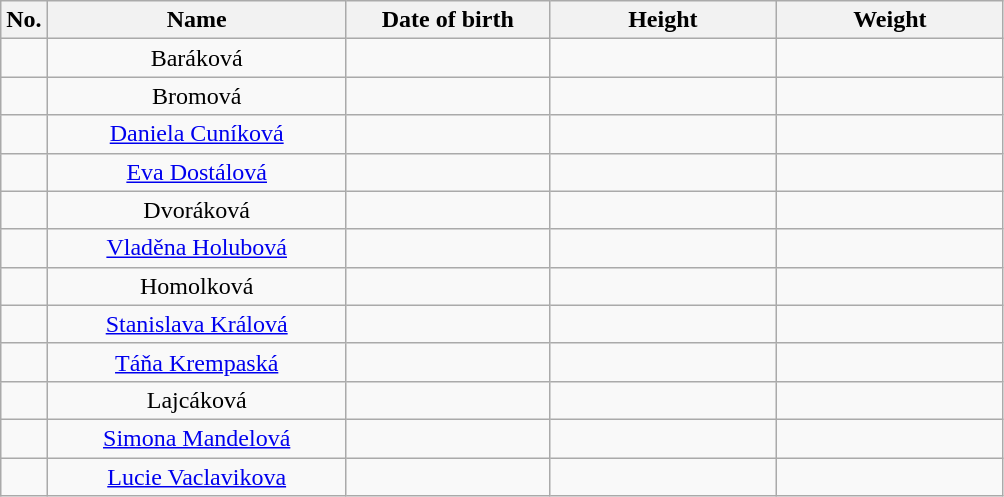<table class=wikitable sortable style=text-align:center;>
<tr>
<th>No.</th>
<th style=width:12em>Name</th>
<th style=width:8em>Date of birth</th>
<th style=width:9em>Height</th>
<th style=width:9em>Weight</th>
</tr>
<tr>
<td></td>
<td>Baráková</td>
<td></td>
<td></td>
<td></td>
</tr>
<tr>
<td></td>
<td>Bromová</td>
<td></td>
<td></td>
<td></td>
</tr>
<tr>
<td></td>
<td><a href='#'>Daniela Cuníková</a></td>
<td></td>
<td></td>
<td></td>
</tr>
<tr>
<td></td>
<td><a href='#'>Eva Dostálová</a></td>
<td></td>
<td></td>
<td></td>
</tr>
<tr>
<td></td>
<td>Dvoráková</td>
<td></td>
<td></td>
<td></td>
</tr>
<tr>
<td></td>
<td><a href='#'>Vladěna Holubová</a></td>
<td></td>
<td></td>
<td></td>
</tr>
<tr>
<td></td>
<td>Homolková</td>
<td></td>
<td></td>
<td></td>
</tr>
<tr>
<td></td>
<td><a href='#'>Stanislava Králová</a></td>
<td></td>
<td></td>
<td></td>
</tr>
<tr>
<td></td>
<td><a href='#'>Táňa Krempaská</a></td>
<td></td>
<td></td>
<td></td>
</tr>
<tr>
<td></td>
<td>Lajcáková</td>
<td></td>
<td></td>
<td></td>
</tr>
<tr>
<td></td>
<td><a href='#'>Simona Mandelová</a></td>
<td></td>
<td></td>
<td></td>
</tr>
<tr>
<td></td>
<td><a href='#'>Lucie Vaclavikova</a></td>
<td></td>
<td></td>
<td></td>
</tr>
</table>
